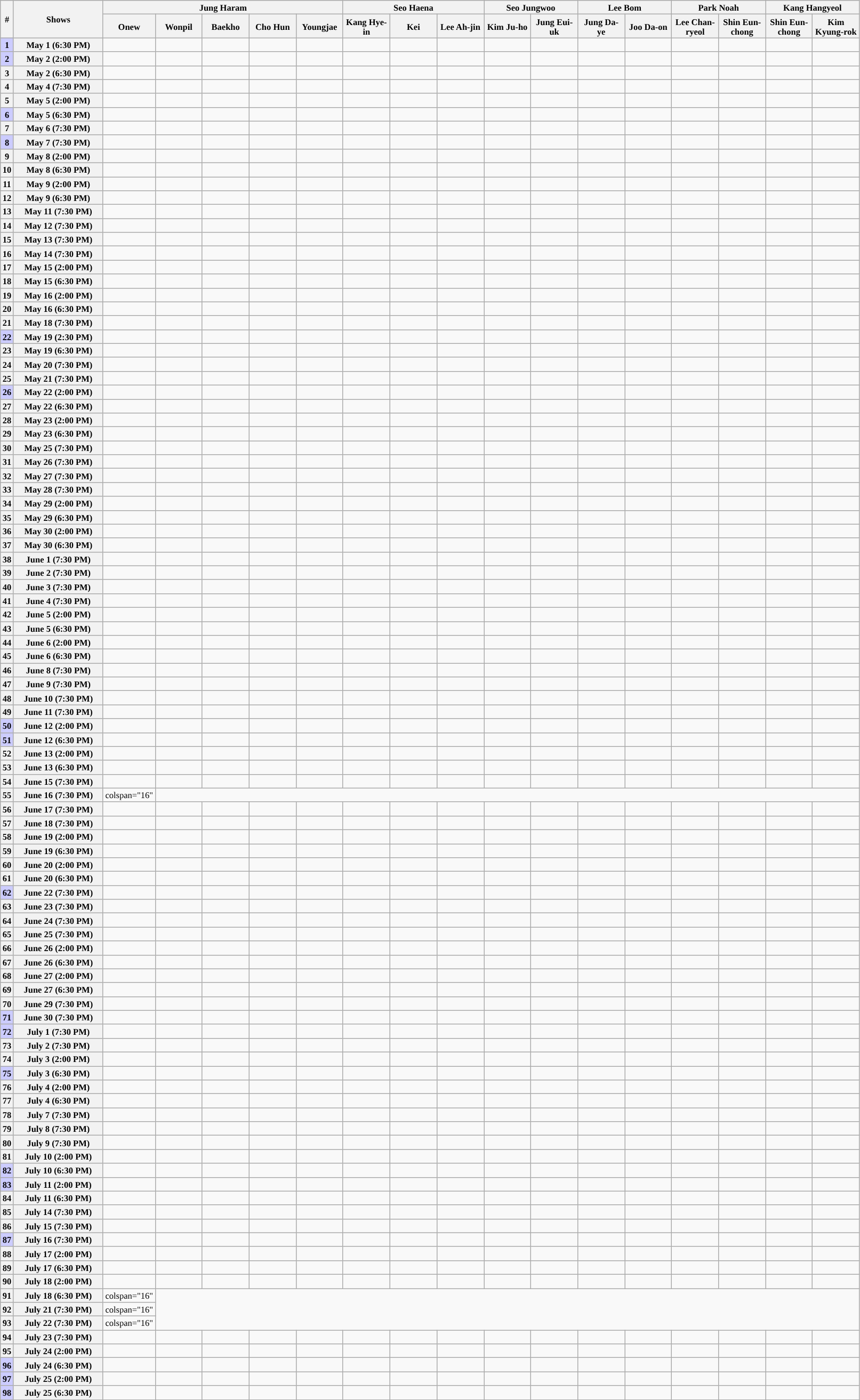<table class="wikitable sortable" style="text-align:center; font-size:11px">
<tr>
<th rowspan="2">#</th>
<th rowspan="2" style="width: 80pt;">Shows</th>
<th colspan="5">Jung Haram</th>
<th colspan="3">Seo Haena</th>
<th colspan="2">Seo Jungwoo</th>
<th colspan="2">Lee Bom</th>
<th colspan="2">Park Noah</th>
<th colspan="2">Kang Hangyeol</th>
</tr>
<tr>
<th style="width: 40pt;">Onew</th>
<th style="width: 40pt;">Wonpil</th>
<th style="width: 40pt;">Baekho</th>
<th style="width: 40pt;">Cho Hun</th>
<th style="width: 40pt;">Youngjae</th>
<th style="width: 40pt;">Kang Hye-in</th>
<th style="width: 40pt;">Kei</th>
<th style="width: 40pt;">Lee Ah-jin</th>
<th style="width: 40pt;">Kim Ju-ho</th>
<th style="width: 40pt;">Jung Eui-uk</th>
<th style="width: 40pt;">Jung Da-ye</th>
<th style="width: 40pt;">Joo Da-on</th>
<th style="width: 40pt;">Lee Chan-ryeol</th>
<th style="width: 40pt;">Shin Eun-chong</th>
<th style="width: 40pt;">Shin Eun-chong</th>
<th style="width: 40pt;">Kim Kyung-rok</th>
</tr>
<tr>
<th style="background:#CCCCFF;">1</th>
<th>May 1 (6:30 PM)</th>
<td></td>
<td></td>
<td></td>
<td></td>
<td></td>
<td></td>
<td></td>
<td></td>
<td></td>
<td></td>
<td></td>
<td></td>
<td></td>
<td></td>
<td></td>
<td></td>
</tr>
<tr>
<th style="background:#CCCCFF;">2</th>
<th>May 2 (2:00 PM)</th>
<td></td>
<td></td>
<td></td>
<td></td>
<td></td>
<td></td>
<td></td>
<td></td>
<td></td>
<td></td>
<td></td>
<td></td>
<td></td>
<td></td>
<td></td>
<td></td>
</tr>
<tr>
<th>3</th>
<th>May 2 (6:30 PM)</th>
<td></td>
<td></td>
<td></td>
<td></td>
<td></td>
<td></td>
<td></td>
<td></td>
<td></td>
<td></td>
<td></td>
<td></td>
<td></td>
<td></td>
<td></td>
<td></td>
</tr>
<tr>
<th>4</th>
<th>May 4 (7:30 PM)</th>
<td></td>
<td></td>
<td></td>
<td></td>
<td></td>
<td></td>
<td></td>
<td></td>
<td></td>
<td></td>
<td></td>
<td></td>
<td></td>
<td></td>
<td></td>
<td></td>
</tr>
<tr>
<th>5</th>
<th>May 5 (2:00 PM)</th>
<td></td>
<td></td>
<td></td>
<td></td>
<td></td>
<td></td>
<td></td>
<td></td>
<td></td>
<td></td>
<td></td>
<td></td>
<td></td>
<td></td>
<td></td>
<td></td>
</tr>
<tr>
<th style="background:#CCCCFF;">6</th>
<th>May 5 (6:30 PM)</th>
<td></td>
<td></td>
<td></td>
<td></td>
<td></td>
<td></td>
<td></td>
<td></td>
<td></td>
<td></td>
<td></td>
<td></td>
<td></td>
<td></td>
<td></td>
<td></td>
</tr>
<tr>
<th>7</th>
<th>May 6 (7:30 PM)</th>
<td></td>
<td></td>
<td></td>
<td></td>
<td></td>
<td></td>
<td></td>
<td></td>
<td></td>
<td></td>
<td></td>
<td></td>
<td></td>
<td></td>
<td></td>
<td></td>
</tr>
<tr>
<th style="background:#CCCCFF;">8</th>
<th>May 7 (7:30 PM)</th>
<td></td>
<td></td>
<td></td>
<td></td>
<td></td>
<td></td>
<td></td>
<td></td>
<td></td>
<td></td>
<td></td>
<td></td>
<td></td>
<td></td>
<td></td>
<td></td>
</tr>
<tr>
<th>9</th>
<th>May 8 (2:00 PM)</th>
<td></td>
<td></td>
<td></td>
<td></td>
<td></td>
<td></td>
<td></td>
<td></td>
<td></td>
<td></td>
<td></td>
<td></td>
<td></td>
<td></td>
<td></td>
<td></td>
</tr>
<tr>
<th>10</th>
<th>May 8 (6:30 PM)</th>
<td></td>
<td></td>
<td></td>
<td></td>
<td></td>
<td></td>
<td></td>
<td></td>
<td></td>
<td></td>
<td></td>
<td></td>
<td></td>
<td></td>
<td></td>
<td></td>
</tr>
<tr>
<th>11</th>
<th>May 9 (2:00 PM)</th>
<td></td>
<td></td>
<td></td>
<td></td>
<td></td>
<td></td>
<td></td>
<td></td>
<td></td>
<td></td>
<td></td>
<td></td>
<td></td>
<td></td>
<td></td>
<td></td>
</tr>
<tr>
<th>12</th>
<th>May 9 (6:30 PM)</th>
<td></td>
<td></td>
<td></td>
<td></td>
<td></td>
<td></td>
<td></td>
<td></td>
<td></td>
<td></td>
<td></td>
<td></td>
<td></td>
<td></td>
<td></td>
<td></td>
</tr>
<tr>
<th>13</th>
<th>May 11 (7:30 PM)</th>
<td></td>
<td></td>
<td></td>
<td></td>
<td></td>
<td></td>
<td></td>
<td></td>
<td></td>
<td></td>
<td></td>
<td></td>
<td></td>
<td></td>
<td></td>
<td></td>
</tr>
<tr>
<th>14</th>
<th>May 12 (7:30 PM)</th>
<td></td>
<td></td>
<td></td>
<td></td>
<td></td>
<td></td>
<td></td>
<td></td>
<td></td>
<td></td>
<td></td>
<td></td>
<td></td>
<td></td>
<td></td>
<td></td>
</tr>
<tr>
<th>15</th>
<th>May 13 (7:30 PM)</th>
<td></td>
<td></td>
<td></td>
<td></td>
<td></td>
<td></td>
<td></td>
<td></td>
<td></td>
<td></td>
<td></td>
<td></td>
<td></td>
<td></td>
<td></td>
<td></td>
</tr>
<tr>
<th>16</th>
<th>May 14 (7:30 PM)</th>
<td></td>
<td></td>
<td></td>
<td></td>
<td></td>
<td></td>
<td></td>
<td></td>
<td></td>
<td></td>
<td></td>
<td></td>
<td></td>
<td></td>
<td></td>
<td></td>
</tr>
<tr>
<th>17</th>
<th>May 15 (2:00 PM)</th>
<td></td>
<td></td>
<td></td>
<td></td>
<td></td>
<td></td>
<td></td>
<td></td>
<td></td>
<td></td>
<td></td>
<td></td>
<td></td>
<td></td>
<td></td>
<td></td>
</tr>
<tr>
<th>18</th>
<th>May 15 (6:30 PM)</th>
<td></td>
<td></td>
<td></td>
<td></td>
<td></td>
<td></td>
<td></td>
<td></td>
<td></td>
<td></td>
<td></td>
<td></td>
<td></td>
<td></td>
<td></td>
<td></td>
</tr>
<tr>
<th>19</th>
<th>May 16 (2:00 PM)</th>
<td></td>
<td></td>
<td></td>
<td></td>
<td></td>
<td></td>
<td></td>
<td></td>
<td></td>
<td></td>
<td></td>
<td></td>
<td></td>
<td></td>
<td></td>
<td></td>
</tr>
<tr>
<th>20</th>
<th>May 16 (6:30 PM)</th>
<td></td>
<td></td>
<td></td>
<td></td>
<td></td>
<td></td>
<td></td>
<td></td>
<td></td>
<td></td>
<td></td>
<td></td>
<td></td>
<td></td>
<td></td>
<td></td>
</tr>
<tr>
<th>21</th>
<th>May 18 (7:30 PM)</th>
<td></td>
<td></td>
<td></td>
<td></td>
<td></td>
<td></td>
<td></td>
<td></td>
<td></td>
<td></td>
<td></td>
<td></td>
<td></td>
<td></td>
<td></td>
<td></td>
</tr>
<tr>
<th style="background:#CCCCFF;">22</th>
<th>May 19 (2:30 PM)</th>
<td></td>
<td></td>
<td></td>
<td></td>
<td></td>
<td></td>
<td></td>
<td></td>
<td></td>
<td></td>
<td></td>
<td></td>
<td></td>
<td></td>
<td></td>
<td></td>
</tr>
<tr>
<th>23</th>
<th>May 19 (6:30 PM)</th>
<td></td>
<td></td>
<td></td>
<td></td>
<td></td>
<td></td>
<td></td>
<td></td>
<td></td>
<td></td>
<td></td>
<td></td>
<td></td>
<td></td>
<td></td>
<td></td>
</tr>
<tr>
<th>24</th>
<th>May 20 (7:30 PM)</th>
<td></td>
<td></td>
<td></td>
<td></td>
<td></td>
<td></td>
<td></td>
<td></td>
<td></td>
<td></td>
<td></td>
<td></td>
<td></td>
<td></td>
<td></td>
<td></td>
</tr>
<tr>
<th>25</th>
<th>May 21 (7:30 PM)</th>
<td></td>
<td></td>
<td></td>
<td></td>
<td></td>
<td></td>
<td></td>
<td></td>
<td></td>
<td></td>
<td></td>
<td></td>
<td></td>
<td></td>
<td></td>
<td></td>
</tr>
<tr>
<th style="background:#CCCCFF;">26</th>
<th>May 22 (2:00 PM)</th>
<td></td>
<td></td>
<td></td>
<td></td>
<td></td>
<td></td>
<td></td>
<td></td>
<td></td>
<td></td>
<td></td>
<td></td>
<td></td>
<td></td>
<td></td>
<td></td>
</tr>
<tr>
<th>27</th>
<th>May 22 (6:30 PM)</th>
<td></td>
<td></td>
<td></td>
<td></td>
<td></td>
<td></td>
<td></td>
<td></td>
<td></td>
<td></td>
<td></td>
<td></td>
<td></td>
<td></td>
<td></td>
<td></td>
</tr>
<tr>
<th>28</th>
<th>May 23 (2:00 PM)</th>
<td></td>
<td></td>
<td></td>
<td></td>
<td></td>
<td></td>
<td></td>
<td></td>
<td></td>
<td></td>
<td></td>
<td></td>
<td></td>
<td></td>
<td></td>
<td></td>
</tr>
<tr>
<th>29</th>
<th>May 23 (6:30 PM)</th>
<td></td>
<td></td>
<td></td>
<td></td>
<td></td>
<td></td>
<td></td>
<td></td>
<td></td>
<td></td>
<td></td>
<td></td>
<td></td>
<td></td>
<td></td>
<td></td>
</tr>
<tr>
<th>30</th>
<th>May 25 (7:30 PM)</th>
<td></td>
<td></td>
<td></td>
<td></td>
<td></td>
<td></td>
<td></td>
<td></td>
<td></td>
<td></td>
<td></td>
<td></td>
<td></td>
<td></td>
<td></td>
<td></td>
</tr>
<tr>
<th>31</th>
<th>May 26 (7:30 PM)</th>
<td></td>
<td></td>
<td></td>
<td></td>
<td></td>
<td></td>
<td></td>
<td></td>
<td></td>
<td></td>
<td></td>
<td></td>
<td></td>
<td></td>
<td></td>
<td></td>
</tr>
<tr>
<th>32</th>
<th>May 27 (7:30 PM)</th>
<td></td>
<td></td>
<td></td>
<td></td>
<td></td>
<td></td>
<td></td>
<td></td>
<td></td>
<td></td>
<td></td>
<td></td>
<td></td>
<td></td>
<td></td>
<td></td>
</tr>
<tr>
<th>33</th>
<th>May 28 (7:30 PM)</th>
<td></td>
<td></td>
<td></td>
<td></td>
<td></td>
<td></td>
<td></td>
<td></td>
<td></td>
<td></td>
<td></td>
<td></td>
<td></td>
<td></td>
<td></td>
<td></td>
</tr>
<tr>
<th>34</th>
<th>May 29 (2:00 PM)</th>
<td></td>
<td></td>
<td></td>
<td></td>
<td></td>
<td></td>
<td></td>
<td></td>
<td></td>
<td></td>
<td></td>
<td></td>
<td></td>
<td></td>
<td></td>
<td></td>
</tr>
<tr>
<th>35</th>
<th>May 29 (6:30 PM)</th>
<td></td>
<td></td>
<td></td>
<td></td>
<td></td>
<td></td>
<td></td>
<td></td>
<td></td>
<td></td>
<td></td>
<td></td>
<td></td>
<td></td>
<td></td>
<td></td>
</tr>
<tr>
<th>36</th>
<th>May 30 (2:00 PM)</th>
<td></td>
<td></td>
<td></td>
<td></td>
<td></td>
<td></td>
<td></td>
<td></td>
<td></td>
<td></td>
<td></td>
<td></td>
<td></td>
<td></td>
<td></td>
<td></td>
</tr>
<tr>
<th>37</th>
<th>May 30 (6:30 PM)</th>
<td></td>
<td></td>
<td></td>
<td></td>
<td></td>
<td></td>
<td></td>
<td></td>
<td></td>
<td></td>
<td></td>
<td></td>
<td></td>
<td></td>
<td></td>
<td></td>
</tr>
<tr>
<th>38</th>
<th>June 1 (7:30 PM)</th>
<td></td>
<td></td>
<td></td>
<td></td>
<td></td>
<td></td>
<td></td>
<td></td>
<td></td>
<td></td>
<td></td>
<td></td>
<td></td>
<td></td>
<td></td>
<td></td>
</tr>
<tr>
<th>39</th>
<th>June 2 (7:30 PM)</th>
<td></td>
<td></td>
<td></td>
<td></td>
<td></td>
<td></td>
<td></td>
<td></td>
<td></td>
<td></td>
<td></td>
<td></td>
<td></td>
<td></td>
<td></td>
<td></td>
</tr>
<tr>
<th>40</th>
<th>June 3 (7:30 PM)</th>
<td></td>
<td></td>
<td></td>
<td></td>
<td></td>
<td></td>
<td></td>
<td></td>
<td></td>
<td></td>
<td></td>
<td></td>
<td></td>
<td></td>
<td></td>
<td></td>
</tr>
<tr>
<th>41</th>
<th>June 4 (7:30 PM)</th>
<td></td>
<td></td>
<td></td>
<td></td>
<td></td>
<td></td>
<td></td>
<td></td>
<td></td>
<td></td>
<td></td>
<td></td>
<td></td>
<td></td>
<td></td>
<td></td>
</tr>
<tr>
<th>42</th>
<th>June 5 (2:00 PM)</th>
<td></td>
<td></td>
<td></td>
<td></td>
<td></td>
<td></td>
<td></td>
<td></td>
<td></td>
<td></td>
<td></td>
<td></td>
<td></td>
<td></td>
<td></td>
<td></td>
</tr>
<tr>
<th>43</th>
<th>June 5 (6:30 PM)</th>
<td></td>
<td></td>
<td></td>
<td></td>
<td></td>
<td></td>
<td></td>
<td></td>
<td></td>
<td></td>
<td></td>
<td></td>
<td></td>
<td></td>
<td></td>
<td></td>
</tr>
<tr>
<th>44</th>
<th>June 6 (2:00 PM)</th>
<td></td>
<td></td>
<td></td>
<td></td>
<td></td>
<td></td>
<td></td>
<td></td>
<td></td>
<td></td>
<td></td>
<td></td>
<td></td>
<td></td>
<td></td>
<td></td>
</tr>
<tr>
<th>45</th>
<th>June 6 (6:30 PM)</th>
<td></td>
<td></td>
<td></td>
<td></td>
<td></td>
<td></td>
<td></td>
<td></td>
<td></td>
<td></td>
<td></td>
<td></td>
<td></td>
<td></td>
<td></td>
<td></td>
</tr>
<tr>
<th>46</th>
<th>June 8 (7:30 PM)</th>
<td></td>
<td></td>
<td></td>
<td></td>
<td></td>
<td></td>
<td></td>
<td></td>
<td></td>
<td></td>
<td></td>
<td></td>
<td></td>
<td></td>
<td></td>
<td></td>
</tr>
<tr>
<th>47</th>
<th>June 9 (7:30 PM)</th>
<td></td>
<td></td>
<td></td>
<td></td>
<td></td>
<td></td>
<td></td>
<td></td>
<td></td>
<td></td>
<td></td>
<td></td>
<td></td>
<td></td>
<td></td>
<td></td>
</tr>
<tr>
<th>48</th>
<th>June 10 (7:30 PM)</th>
<td></td>
<td></td>
<td></td>
<td></td>
<td></td>
<td></td>
<td></td>
<td></td>
<td></td>
<td></td>
<td></td>
<td></td>
<td></td>
<td></td>
<td></td>
<td></td>
</tr>
<tr>
<th>49</th>
<th>June 11 (7:30 PM)</th>
<td></td>
<td></td>
<td></td>
<td></td>
<td></td>
<td></td>
<td></td>
<td></td>
<td></td>
<td></td>
<td></td>
<td></td>
<td></td>
<td></td>
<td></td>
<td></td>
</tr>
<tr>
<th style="background:#CCCCFF;">50</th>
<th>June 12 (2:00 PM)</th>
<td></td>
<td></td>
<td></td>
<td></td>
<td></td>
<td></td>
<td></td>
<td></td>
<td></td>
<td></td>
<td></td>
<td></td>
<td></td>
<td></td>
<td></td>
<td></td>
</tr>
<tr>
<th style="background:#CCCCFF;">51</th>
<th>June 12 (6:30 PM)</th>
<td></td>
<td></td>
<td></td>
<td></td>
<td></td>
<td></td>
<td></td>
<td></td>
<td></td>
<td></td>
<td></td>
<td></td>
<td></td>
<td></td>
<td></td>
<td></td>
</tr>
<tr>
<th>52</th>
<th>June 13 (2:00 PM)</th>
<td></td>
<td></td>
<td></td>
<td></td>
<td></td>
<td></td>
<td></td>
<td></td>
<td></td>
<td></td>
<td></td>
<td></td>
<td></td>
<td></td>
<td></td>
<td></td>
</tr>
<tr>
<th>53</th>
<th>June 13 (6:30 PM)</th>
<td></td>
<td></td>
<td></td>
<td></td>
<td></td>
<td></td>
<td></td>
<td></td>
<td></td>
<td></td>
<td></td>
<td></td>
<td></td>
<td></td>
<td></td>
<td></td>
</tr>
<tr>
<th>54</th>
<th>June 15 (7:30 PM)</th>
<td></td>
<td></td>
<td></td>
<td></td>
<td></td>
<td></td>
<td></td>
<td></td>
<td></td>
<td></td>
<td></td>
<td></td>
<td></td>
<td></td>
<td></td>
<td></td>
</tr>
<tr>
<th>55</th>
<th>June 16 (7:30 PM)</th>
<td>colspan="16" </td>
</tr>
<tr>
<th>56</th>
<th>June 17 (7:30 PM)</th>
<td></td>
<td></td>
<td></td>
<td></td>
<td></td>
<td></td>
<td></td>
<td></td>
<td></td>
<td></td>
<td></td>
<td></td>
<td></td>
<td></td>
<td></td>
<td></td>
</tr>
<tr>
<th>57</th>
<th>June 18 (7:30 PM)</th>
<td></td>
<td></td>
<td></td>
<td></td>
<td></td>
<td></td>
<td></td>
<td></td>
<td></td>
<td></td>
<td></td>
<td></td>
<td></td>
<td></td>
<td></td>
<td></td>
</tr>
<tr>
<th>58</th>
<th>June 19 (2:00 PM)</th>
<td></td>
<td></td>
<td></td>
<td></td>
<td></td>
<td></td>
<td></td>
<td></td>
<td></td>
<td></td>
<td></td>
<td></td>
<td></td>
<td></td>
<td></td>
<td></td>
</tr>
<tr>
<th>59</th>
<th>June 19 (6:30 PM)</th>
<td></td>
<td></td>
<td></td>
<td></td>
<td></td>
<td></td>
<td></td>
<td></td>
<td></td>
<td></td>
<td></td>
<td></td>
<td></td>
<td></td>
<td></td>
<td></td>
</tr>
<tr>
<th>60</th>
<th>June 20 (2:00 PM)</th>
<td></td>
<td></td>
<td></td>
<td></td>
<td></td>
<td></td>
<td></td>
<td></td>
<td></td>
<td></td>
<td></td>
<td></td>
<td></td>
<td></td>
<td></td>
<td></td>
</tr>
<tr>
<th>61</th>
<th>June 20 (6:30 PM)</th>
<td></td>
<td></td>
<td></td>
<td></td>
<td></td>
<td></td>
<td></td>
<td></td>
<td></td>
<td></td>
<td></td>
<td></td>
<td></td>
<td></td>
<td></td>
<td></td>
</tr>
<tr>
<th style="background:#CCCCFF;">62</th>
<th>June 22 (7:30 PM)</th>
<td></td>
<td></td>
<td></td>
<td></td>
<td></td>
<td></td>
<td></td>
<td></td>
<td></td>
<td></td>
<td></td>
<td></td>
<td></td>
<td></td>
<td></td>
<td></td>
</tr>
<tr>
<th>63</th>
<th>June 23 (7:30 PM)</th>
<td></td>
<td></td>
<td></td>
<td></td>
<td></td>
<td></td>
<td></td>
<td></td>
<td></td>
<td></td>
<td></td>
<td></td>
<td></td>
<td></td>
<td></td>
<td></td>
</tr>
<tr>
<th>64</th>
<th>June 24 (7:30 PM)</th>
<td></td>
<td></td>
<td></td>
<td></td>
<td></td>
<td></td>
<td></td>
<td></td>
<td></td>
<td></td>
<td></td>
<td></td>
<td></td>
<td></td>
<td></td>
<td></td>
</tr>
<tr>
<th>65</th>
<th>June 25 (7:30 PM)</th>
<td></td>
<td></td>
<td></td>
<td></td>
<td></td>
<td></td>
<td></td>
<td></td>
<td></td>
<td></td>
<td></td>
<td></td>
<td></td>
<td></td>
<td></td>
<td></td>
</tr>
<tr>
<th>66</th>
<th>June 26 (2:00 PM)</th>
<td></td>
<td></td>
<td></td>
<td></td>
<td></td>
<td></td>
<td></td>
<td></td>
<td></td>
<td></td>
<td></td>
<td></td>
<td></td>
<td></td>
<td></td>
<td></td>
</tr>
<tr>
<th>67</th>
<th>June 26 (6:30 PM)</th>
<td></td>
<td></td>
<td></td>
<td></td>
<td></td>
<td></td>
<td></td>
<td></td>
<td></td>
<td></td>
<td></td>
<td></td>
<td></td>
<td></td>
<td></td>
<td></td>
</tr>
<tr>
<th>68</th>
<th>June 27 (2:00 PM)</th>
<td></td>
<td></td>
<td></td>
<td></td>
<td></td>
<td></td>
<td></td>
<td></td>
<td></td>
<td></td>
<td></td>
<td></td>
<td></td>
<td></td>
<td></td>
<td></td>
</tr>
<tr>
<th>69</th>
<th>June 27 (6:30 PM)</th>
<td></td>
<td></td>
<td></td>
<td></td>
<td></td>
<td></td>
<td></td>
<td></td>
<td></td>
<td></td>
<td></td>
<td></td>
<td></td>
<td></td>
<td></td>
<td></td>
</tr>
<tr>
<th>70</th>
<th>June 29 (7:30 PM)</th>
<td></td>
<td></td>
<td></td>
<td></td>
<td></td>
<td></td>
<td></td>
<td></td>
<td></td>
<td></td>
<td></td>
<td></td>
<td></td>
<td></td>
<td></td>
<td></td>
</tr>
<tr>
<th style="background:#CCCCFF;">71</th>
<th>June 30 (7:30 PM)</th>
<td></td>
<td></td>
<td></td>
<td></td>
<td></td>
<td></td>
<td></td>
<td></td>
<td></td>
<td></td>
<td></td>
<td></td>
<td></td>
<td></td>
<td></td>
<td></td>
</tr>
<tr>
<th style="background:#CCCCFF;">72</th>
<th>July 1 (7:30 PM)</th>
<td></td>
<td></td>
<td></td>
<td></td>
<td></td>
<td></td>
<td></td>
<td></td>
<td></td>
<td></td>
<td></td>
<td></td>
<td></td>
<td></td>
<td></td>
<td></td>
</tr>
<tr>
<th>73</th>
<th>July 2 (7:30 PM)</th>
<td></td>
<td></td>
<td></td>
<td></td>
<td></td>
<td></td>
<td></td>
<td></td>
<td></td>
<td></td>
<td></td>
<td></td>
<td></td>
<td></td>
<td></td>
<td></td>
</tr>
<tr>
<th>74</th>
<th>July 3 (2:00 PM)</th>
<td></td>
<td></td>
<td></td>
<td></td>
<td></td>
<td></td>
<td></td>
<td></td>
<td></td>
<td></td>
<td></td>
<td></td>
<td></td>
<td></td>
<td></td>
<td></td>
</tr>
<tr>
<th style="background:#CCCCFF;">75</th>
<th>July 3 (6:30 PM)</th>
<td></td>
<td></td>
<td></td>
<td></td>
<td></td>
<td></td>
<td></td>
<td></td>
<td></td>
<td></td>
<td></td>
<td></td>
<td></td>
<td></td>
<td></td>
<td></td>
</tr>
<tr>
<th>76</th>
<th>July 4 (2:00 PM)</th>
<td></td>
<td></td>
<td></td>
<td></td>
<td></td>
<td></td>
<td></td>
<td></td>
<td></td>
<td></td>
<td></td>
<td></td>
<td></td>
<td></td>
<td></td>
<td></td>
</tr>
<tr>
<th>77</th>
<th>July 4 (6:30 PM)</th>
<td></td>
<td></td>
<td></td>
<td></td>
<td></td>
<td></td>
<td></td>
<td></td>
<td></td>
<td></td>
<td></td>
<td></td>
<td></td>
<td></td>
<td></td>
<td></td>
</tr>
<tr>
<th>78</th>
<th>July 7 (7:30 PM)</th>
<td></td>
<td></td>
<td></td>
<td></td>
<td></td>
<td></td>
<td></td>
<td></td>
<td></td>
<td></td>
<td></td>
<td></td>
<td></td>
<td></td>
<td></td>
<td></td>
</tr>
<tr>
<th>79</th>
<th>July 8 (7:30 PM)</th>
<td></td>
<td></td>
<td></td>
<td></td>
<td></td>
<td></td>
<td></td>
<td></td>
<td></td>
<td></td>
<td></td>
<td></td>
<td></td>
<td></td>
<td></td>
<td></td>
</tr>
<tr>
<th>80</th>
<th>July 9 (7:30 PM)</th>
<td></td>
<td></td>
<td></td>
<td></td>
<td></td>
<td></td>
<td></td>
<td></td>
<td></td>
<td></td>
<td></td>
<td></td>
<td></td>
<td></td>
<td></td>
<td></td>
</tr>
<tr>
<th>81</th>
<th>July 10 (2:00 PM)</th>
<td></td>
<td></td>
<td></td>
<td></td>
<td></td>
<td></td>
<td></td>
<td></td>
<td></td>
<td></td>
<td></td>
<td></td>
<td></td>
<td></td>
<td></td>
<td></td>
</tr>
<tr>
<th style="background:#CCCCFF;">82</th>
<th>July 10 (6:30 PM)</th>
<td></td>
<td></td>
<td></td>
<td></td>
<td></td>
<td></td>
<td></td>
<td></td>
<td></td>
<td></td>
<td></td>
<td></td>
<td></td>
<td></td>
<td></td>
<td></td>
</tr>
<tr>
<th style="background:#CCCCFF;">83</th>
<th>July 11 (2:00 PM)</th>
<td></td>
<td></td>
<td></td>
<td></td>
<td></td>
<td></td>
<td></td>
<td></td>
<td></td>
<td></td>
<td></td>
<td></td>
<td></td>
<td></td>
<td></td>
<td></td>
</tr>
<tr>
<th>84</th>
<th>July 11 (6:30 PM)</th>
<td></td>
<td></td>
<td></td>
<td></td>
<td></td>
<td></td>
<td></td>
<td></td>
<td></td>
<td></td>
<td></td>
<td></td>
<td></td>
<td></td>
<td></td>
<td></td>
</tr>
<tr>
<th>85</th>
<th>July 14 (7:30 PM)</th>
<td></td>
<td></td>
<td></td>
<td></td>
<td></td>
<td></td>
<td></td>
<td></td>
<td></td>
<td></td>
<td></td>
<td></td>
<td></td>
<td></td>
<td></td>
<td></td>
</tr>
<tr>
<th>86</th>
<th>July 15 (7:30 PM)</th>
<td></td>
<td></td>
<td></td>
<td></td>
<td></td>
<td></td>
<td></td>
<td></td>
<td></td>
<td></td>
<td></td>
<td></td>
<td></td>
<td></td>
<td></td>
<td></td>
</tr>
<tr>
<th style="background:#CCCCFF;">87</th>
<th>July 16 (7:30 PM)</th>
<td></td>
<td></td>
<td></td>
<td></td>
<td></td>
<td></td>
<td></td>
<td></td>
<td></td>
<td></td>
<td></td>
<td></td>
<td></td>
<td></td>
<td></td>
<td></td>
</tr>
<tr>
<th>88</th>
<th>July 17 (2:00 PM)</th>
<td></td>
<td></td>
<td></td>
<td></td>
<td></td>
<td></td>
<td></td>
<td></td>
<td></td>
<td></td>
<td></td>
<td></td>
<td></td>
<td></td>
<td></td>
<td></td>
</tr>
<tr>
<th>89</th>
<th>July 17 (6:30 PM)</th>
<td></td>
<td></td>
<td></td>
<td></td>
<td></td>
<td></td>
<td></td>
<td></td>
<td></td>
<td></td>
<td></td>
<td></td>
<td></td>
<td></td>
<td></td>
<td></td>
</tr>
<tr>
<th>90</th>
<th>July 18 (2:00 PM)</th>
<td></td>
<td></td>
<td></td>
<td></td>
<td></td>
<td></td>
<td></td>
<td></td>
<td></td>
<td></td>
<td></td>
<td></td>
<td></td>
<td></td>
<td></td>
<td></td>
</tr>
<tr>
<th>91</th>
<th>July 18 (6:30 PM)</th>
<td>colspan="16" </td>
</tr>
<tr>
<th>92</th>
<th>July 21 (7:30 PM)</th>
<td>colspan="16" </td>
</tr>
<tr>
<th>93</th>
<th>July 22 (7:30 PM)</th>
<td>colspan="16" </td>
</tr>
<tr>
<th>94</th>
<th>July 23 (7:30 PM)</th>
<td></td>
<td></td>
<td></td>
<td></td>
<td></td>
<td></td>
<td></td>
<td></td>
<td></td>
<td></td>
<td></td>
<td></td>
<td></td>
<td></td>
<td></td>
<td></td>
</tr>
<tr>
<th>95</th>
<th>July 24 (2:00 PM)</th>
<td></td>
<td></td>
<td></td>
<td></td>
<td></td>
<td></td>
<td></td>
<td></td>
<td></td>
<td></td>
<td></td>
<td></td>
<td></td>
<td></td>
<td></td>
<td></td>
</tr>
<tr>
<th style="background:#CCCCFF;">96</th>
<th>July 24 (6:30 PM)</th>
<td></td>
<td></td>
<td></td>
<td></td>
<td></td>
<td></td>
<td></td>
<td></td>
<td></td>
<td></td>
<td></td>
<td></td>
<td></td>
<td></td>
<td></td>
<td></td>
</tr>
<tr>
<th style="background:#CCCCFF;">97</th>
<th>July 25 (2:00 PM)</th>
<td></td>
<td></td>
<td></td>
<td></td>
<td></td>
<td></td>
<td></td>
<td></td>
<td></td>
<td></td>
<td></td>
<td></td>
<td></td>
<td></td>
<td></td>
<td></td>
</tr>
<tr>
<th style="background:#CCCCFF;">98</th>
<th>July 25 (6:30 PM)</th>
<td></td>
<td></td>
<td></td>
<td></td>
<td></td>
<td></td>
<td></td>
<td></td>
<td></td>
<td></td>
<td></td>
<td></td>
<td></td>
<td></td>
<td></td>
<td></td>
</tr>
<tr>
</tr>
</table>
